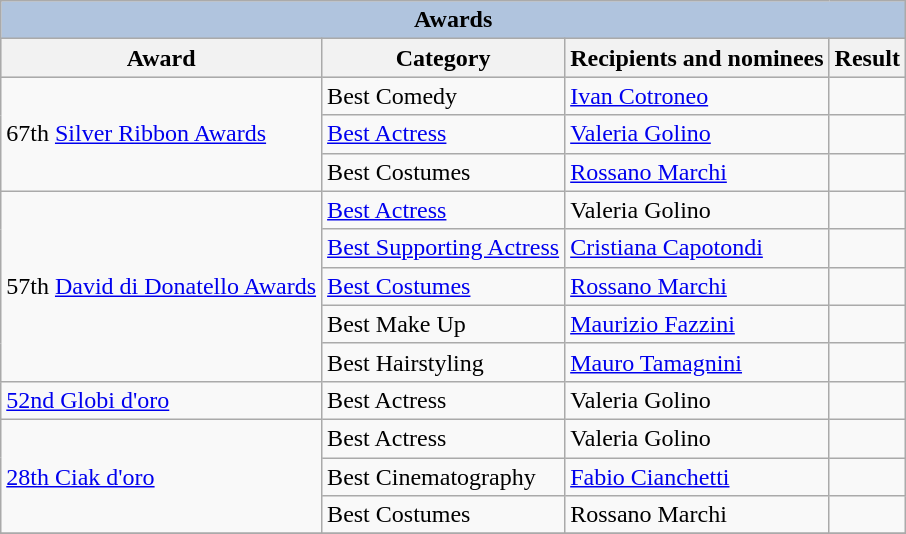<table class="wikitable sortable">
<tr>
<th colspan="5" style="background: LightSteelBlue;">Awards</th>
</tr>
<tr style="background:#ccc; text-align:center;">
<th>Award</th>
<th>Category</th>
<th>Recipients and nominees</th>
<th>Result</th>
</tr>
<tr>
<td rowspan="3">67th <a href='#'>Silver Ribbon Awards</a></td>
<td>Best Comedy</td>
<td><a href='#'>Ivan Cotroneo</a></td>
<td></td>
</tr>
<tr>
<td><a href='#'>Best Actress</a></td>
<td><a href='#'>Valeria Golino</a></td>
<td></td>
</tr>
<tr>
<td>Best Costumes</td>
<td><a href='#'>Rossano Marchi</a></td>
<td></td>
</tr>
<tr>
<td rowspan="5">57th <a href='#'>David di Donatello Awards</a></td>
<td><a href='#'>Best Actress</a></td>
<td>Valeria Golino</td>
<td></td>
</tr>
<tr>
<td><a href='#'>Best Supporting Actress</a></td>
<td><a href='#'>Cristiana Capotondi</a></td>
<td></td>
</tr>
<tr>
<td><a href='#'>Best Costumes</a></td>
<td><a href='#'>Rossano Marchi</a></td>
<td></td>
</tr>
<tr>
<td>Best Make Up</td>
<td><a href='#'>Maurizio Fazzini</a></td>
<td></td>
</tr>
<tr>
<td>Best Hairstyling</td>
<td><a href='#'>Mauro Tamagnini</a></td>
<td></td>
</tr>
<tr>
<td rowspan="1"><a href='#'>52nd Globi d'oro</a></td>
<td>Best Actress</td>
<td>Valeria Golino</td>
<td></td>
</tr>
<tr>
<td rowspan="3"><a href='#'>28th Ciak d'oro</a></td>
<td>Best Actress</td>
<td>Valeria Golino</td>
<td></td>
</tr>
<tr>
<td>Best Cinematography</td>
<td><a href='#'>Fabio Cianchetti</a></td>
<td></td>
</tr>
<tr>
<td>Best Costumes</td>
<td>Rossano Marchi</td>
<td></td>
</tr>
<tr>
</tr>
</table>
